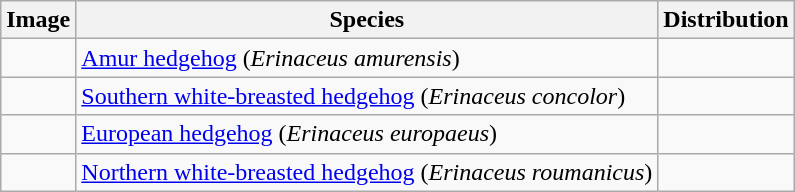<table class="wikitable">
<tr>
<th>Image</th>
<th>Species</th>
<th>Distribution</th>
</tr>
<tr>
<td></td>
<td><a href='#'>Amur hedgehog</a> (<em>Erinaceus amurensis</em>)</td>
<td></td>
</tr>
<tr>
<td></td>
<td><a href='#'>Southern white-breasted hedgehog</a> (<em>Erinaceus concolor</em>)</td>
<td></td>
</tr>
<tr>
<td></td>
<td><a href='#'>European hedgehog</a> (<em>Erinaceus europaeus</em>)</td>
<td></td>
</tr>
<tr>
<td></td>
<td><a href='#'>Northern white-breasted hedgehog</a> (<em>Erinaceus roumanicus</em>)</td>
<td></td>
</tr>
</table>
